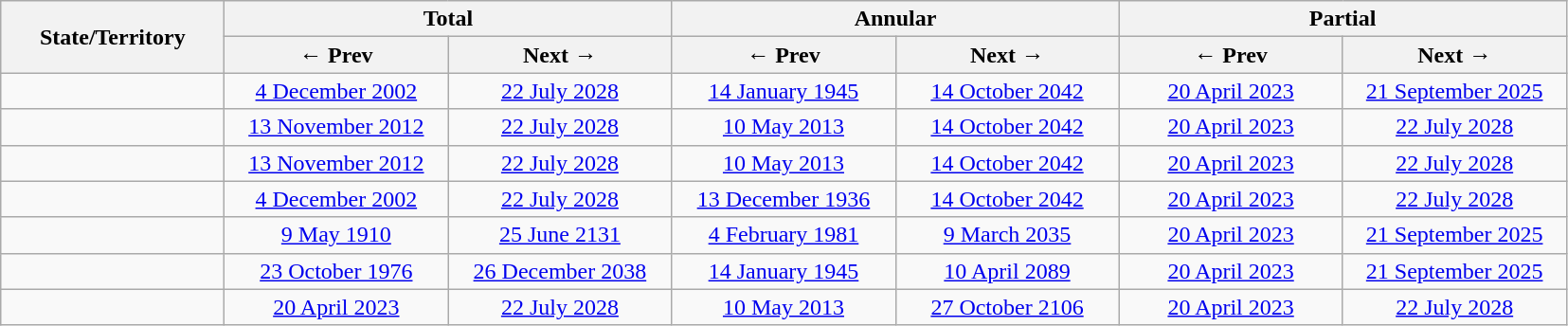<table class="wikitable">
<tr>
<th width="150"; rowspan="2">State/Territory</th>
<th colspan="2">Total</th>
<th colspan="2">Annular</th>
<th colspan="2">Partial</th>
</tr>
<tr>
<th width="150">← Prev</th>
<th width="150">Next →</th>
<th width="150">← Prev</th>
<th width="150">Next →</th>
<th width="150">← Prev</th>
<th width="150">Next →</th>
</tr>
<tr>
<td align="left"></td>
<td align="center"><a href='#'>4 December 2002</a></td>
<td align="center"><a href='#'>22 July 2028</a></td>
<td align="center"><a href='#'>14 January 1945</a></td>
<td align="center"><a href='#'>14 October 2042</a></td>
<td align="center"><a href='#'>20 April 2023</a></td>
<td align="center"><a href='#'>21 September 2025</a></td>
</tr>
<tr>
<td align="left"></td>
<td align="center"><a href='#'>13 November 2012</a></td>
<td align="center"><a href='#'>22 July 2028</a></td>
<td align="center"><a href='#'>10 May 2013</a></td>
<td align="center"><a href='#'>14 October 2042</a></td>
<td align="center"><a href='#'>20 April 2023</a></td>
<td align="center"><a href='#'>22 July 2028</a></td>
</tr>
<tr>
<td align="left"></td>
<td align="center"><a href='#'>13 November 2012</a></td>
<td align="center"><a href='#'>22 July 2028</a></td>
<td align="center"><a href='#'>10 May 2013</a></td>
<td align="center"><a href='#'>14 October 2042</a></td>
<td align="center"><a href='#'>20 April 2023</a></td>
<td align="center"><a href='#'>22 July 2028</a></td>
</tr>
<tr>
<td align="left"></td>
<td align="center"><a href='#'>4 December 2002</a></td>
<td align="center"><a href='#'>22 July 2028</a></td>
<td align="center"><a href='#'>13 December 1936</a></td>
<td align="center"><a href='#'>14 October 2042</a></td>
<td align="center"><a href='#'>20 April 2023</a></td>
<td align="center"><a href='#'>22 July 2028</a></td>
</tr>
<tr>
<td align="left"></td>
<td align="center"><a href='#'>9 May 1910</a></td>
<td align="center"><a href='#'>25 June 2131</a></td>
<td align="center"><a href='#'>4 February 1981</a></td>
<td align="center"><a href='#'>9 March 2035</a></td>
<td align="center"><a href='#'>20 April 2023</a></td>
<td align="center"><a href='#'>21 September 2025</a></td>
</tr>
<tr>
<td align="left"></td>
<td align="center"><a href='#'>23 October 1976</a></td>
<td align="center"><a href='#'>26 December 2038</a></td>
<td align="center"><a href='#'>14 January 1945</a></td>
<td align="center"><a href='#'>10 April 2089</a></td>
<td align="center"><a href='#'>20 April 2023</a></td>
<td align="center"><a href='#'>21 September 2025</a></td>
</tr>
<tr>
<td align="left"></td>
<td align="center"><a href='#'>20 April 2023</a></td>
<td align="center"><a href='#'>22 July 2028</a></td>
<td align="center"><a href='#'>10 May 2013</a></td>
<td align="center"><a href='#'>27 October 2106</a></td>
<td align="center"><a href='#'>20 April 2023</a></td>
<td align="center"><a href='#'>22 July 2028</a></td>
</tr>
</table>
